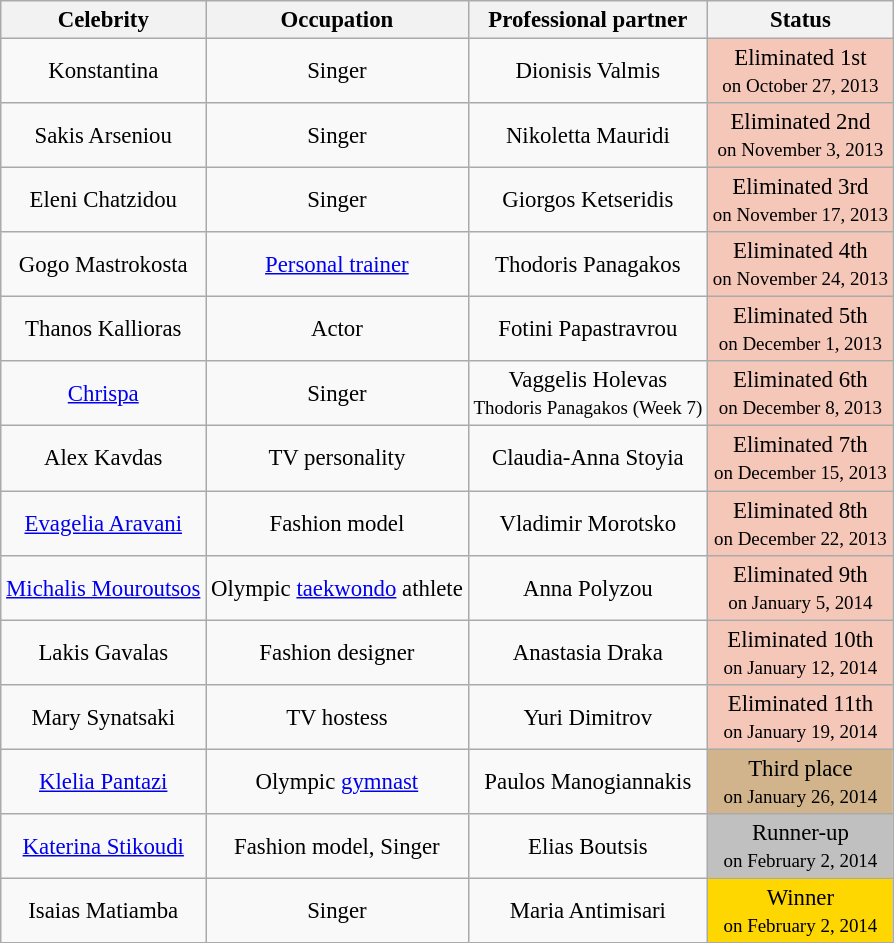<table class="wikitable sortable" style="margin:auto; text-align:center; font-size:95%;">
<tr>
<th>Celebrity</th>
<th>Occupation</th>
<th>Professional partner</th>
<th>Status</th>
</tr>
<tr style="text-align:center;">
<td>Konstantina</td>
<td>Singer</td>
<td>Dionisis Valmis</td>
<td style="background:#f4c7b8;">Eliminated 1st<br><small>on October 27, 2013</small></td>
</tr>
<tr style="text-align:center;">
<td>Sakis Arseniou</td>
<td>Singer</td>
<td>Nikoletta Mauridi</td>
<td style="background:#f4c7b8;">Eliminated 2nd<br><small>on November 3, 2013</small></td>
</tr>
<tr style="text-align:center;">
<td>Eleni Chatzidou</td>
<td>Singer</td>
<td>Giorgos Ketseridis</td>
<td style="background:#f4c7b8;">Eliminated 3rd<br><small>on November 17, 2013</small></td>
</tr>
<tr style="text-align:center;">
<td>Gogo Mastrokosta</td>
<td><a href='#'>Personal trainer</a></td>
<td>Thodoris Panagakos</td>
<td style="background:#f4c7b8;">Eliminated 4th<br><small>on November 24, 2013</small></td>
</tr>
<tr style="text-align:center;">
<td>Thanos Kallioras</td>
<td>Actor</td>
<td>Fotini Papastravrou</td>
<td style="background:#f4c7b8;">Eliminated 5th<br><small>on December 1, 2013</small></td>
</tr>
<tr style="text-align:center;">
<td><a href='#'>Chrispa</a></td>
<td>Singer</td>
<td>Vaggelis Holevas<br><small>Thodoris Panagakos (Week 7)</small></td>
<td style="background:#f4c7b8;">Eliminated 6th<br><small>on December 8, 2013</small></td>
</tr>
<tr style="text-align:center;">
<td>Alex Kavdas</td>
<td>TV personality</td>
<td>Claudia-Anna Stoyia</td>
<td style="background:#f4c7b8;">Eliminated 7th<br><small>on December 15, 2013</small></td>
</tr>
<tr style="text-align:center;">
<td><a href='#'>Evagelia Aravani</a></td>
<td>Fashion model</td>
<td>Vladimir Morotsko</td>
<td style="background:#f4c7b8;">Eliminated 8th<br><small>on December 22, 2013</small></td>
</tr>
<tr style="text-align:center;">
<td><a href='#'>Michalis Mouroutsos</a></td>
<td>Olympic <a href='#'>taekwondo</a> athlete</td>
<td>Anna Polyzou</td>
<td style="background:#f4c7b8;">Eliminated 9th<br><small>on January 5, 2014</small></td>
</tr>
<tr style="text-align:center;">
<td>Lakis Gavalas</td>
<td>Fashion designer</td>
<td>Anastasia Draka</td>
<td style="background:#f4c7b8;">Eliminated 10th<br><small>on January 12, 2014</small></td>
</tr>
<tr style="text-align:center;">
<td>Mary Synatsaki</td>
<td>TV hostess</td>
<td>Yuri Dimitrov</td>
<td style="background:#f4c7b8;">Eliminated 11th<br><small>on January 19, 2014</small></td>
</tr>
<tr style="text-align:center;">
<td><a href='#'>Klelia Pantazi</a></td>
<td>Olympic <a href='#'>gymnast</a></td>
<td>Paulos Manogiannakis</td>
<td style="background:tan;">Third place<br><small>on January 26, 2014</small></td>
</tr>
<tr style="text-align:center;">
<td><a href='#'>Katerina Stikoudi</a></td>
<td>Fashion model, Singer</td>
<td>Elias Boutsis</td>
<td style="background:silver;">Runner-up<br><small>on February 2, 2014</small></td>
</tr>
<tr style="text-align:center;">
<td>Isaias Matiamba</td>
<td>Singer</td>
<td>Maria Antimisari</td>
<td style="background:gold;">Winner<br><small>on February 2, 2014</small></td>
</tr>
</table>
